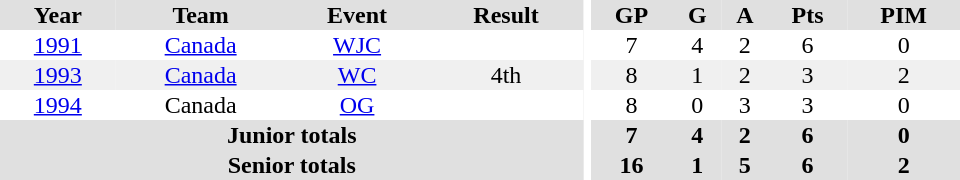<table border="0" cellpadding="1" cellspacing="0" ID="Table3" style="text-align:center; width:40em">
<tr ALIGN="center" bgcolor="#e0e0e0">
<th>Year</th>
<th>Team</th>
<th>Event</th>
<th>Result</th>
<th rowspan="99" bgcolor="#ffffff"></th>
<th>GP</th>
<th>G</th>
<th>A</th>
<th>Pts</th>
<th>PIM</th>
</tr>
<tr>
<td><a href='#'>1991</a></td>
<td><a href='#'>Canada</a></td>
<td><a href='#'>WJC</a></td>
<td></td>
<td>7</td>
<td>4</td>
<td>2</td>
<td>6</td>
<td>0</td>
</tr>
<tr bgcolor="#f0f0f0">
<td><a href='#'>1993</a></td>
<td><a href='#'>Canada</a></td>
<td><a href='#'>WC</a></td>
<td>4th</td>
<td>8</td>
<td>1</td>
<td>2</td>
<td>3</td>
<td>2</td>
</tr>
<tr>
<td><a href='#'>1994</a></td>
<td>Canada</td>
<td><a href='#'>OG</a></td>
<td></td>
<td>8</td>
<td>0</td>
<td>3</td>
<td>3</td>
<td>0</td>
</tr>
<tr bgcolor="#e0e0e0">
<th colspan=4>Junior totals</th>
<th>7</th>
<th>4</th>
<th>2</th>
<th>6</th>
<th>0</th>
</tr>
<tr bgcolor="#e0e0e0">
<th colspan=4>Senior totals</th>
<th>16</th>
<th>1</th>
<th>5</th>
<th>6</th>
<th>2</th>
</tr>
</table>
